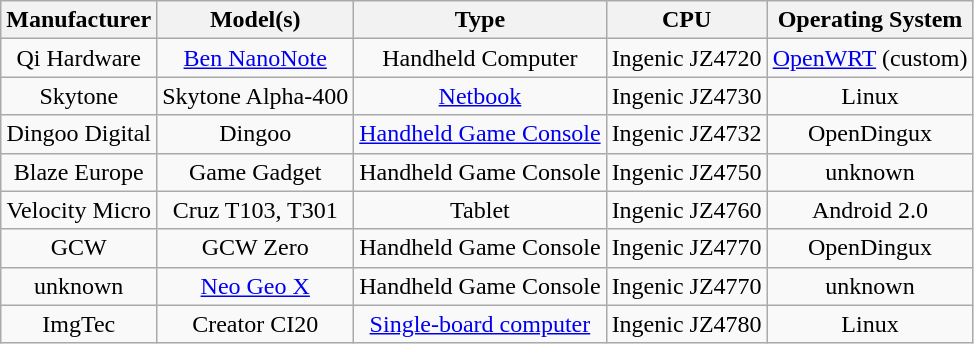<table class="wikitable" style="text-align: center">
<tr>
<th>Manufacturer</th>
<th>Model(s)</th>
<th>Type</th>
<th>CPU</th>
<th>Operating System</th>
</tr>
<tr>
<td>Qi Hardware</td>
<td><a href='#'>Ben NanoNote</a></td>
<td>Handheld Computer</td>
<td>Ingenic JZ4720</td>
<td><a href='#'>OpenWRT</a> (custom)</td>
</tr>
<tr>
<td>Skytone</td>
<td>Skytone Alpha-400</td>
<td><a href='#'>Netbook</a></td>
<td>Ingenic JZ4730</td>
<td>Linux</td>
</tr>
<tr>
<td>Dingoo Digital</td>
<td>Dingoo</td>
<td><a href='#'>Handheld Game Console</a></td>
<td>Ingenic JZ4732</td>
<td>OpenDingux</td>
</tr>
<tr>
<td>Blaze Europe</td>
<td>Game Gadget</td>
<td>Handheld Game Console</td>
<td>Ingenic JZ4750</td>
<td>unknown</td>
</tr>
<tr>
<td>Velocity Micro</td>
<td>Cruz T103, T301</td>
<td>Tablet</td>
<td>Ingenic JZ4760</td>
<td>Android 2.0</td>
</tr>
<tr>
<td>GCW</td>
<td>GCW Zero</td>
<td>Handheld Game Console</td>
<td>Ingenic JZ4770</td>
<td>OpenDingux</td>
</tr>
<tr>
<td>unknown</td>
<td><a href='#'>Neo Geo X</a></td>
<td>Handheld Game Console</td>
<td>Ingenic JZ4770</td>
<td>unknown</td>
</tr>
<tr>
<td>ImgTec</td>
<td>Creator CI20</td>
<td><a href='#'>Single-board computer</a></td>
<td>Ingenic JZ4780</td>
<td>Linux</td>
</tr>
</table>
